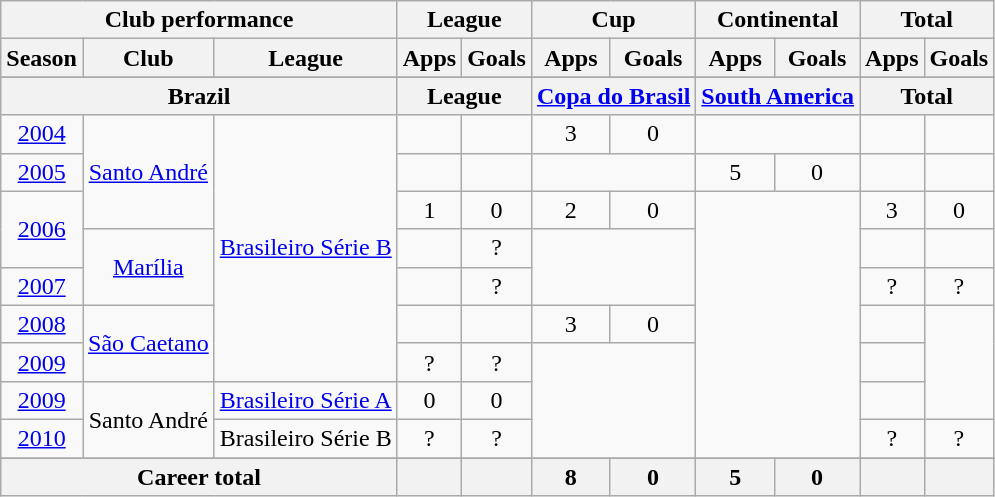<table class="wikitable" style="text-align:center">
<tr>
<th colspan=3>Club performance</th>
<th colspan=2>League</th>
<th colspan=2>Cup</th>
<th colspan=2>Continental</th>
<th colspan=2>Total</th>
</tr>
<tr>
<th>Season</th>
<th>Club</th>
<th>League</th>
<th>Apps</th>
<th>Goals</th>
<th>Apps</th>
<th>Goals</th>
<th>Apps</th>
<th>Goals</th>
<th>Apps</th>
<th>Goals</th>
</tr>
<tr>
</tr>
<tr>
<th colspan=3>Brazil</th>
<th colspan=2>League</th>
<th colspan=2><a href='#'>Copa do Brasil</a></th>
<th colspan=2><a href='#'>South America</a></th>
<th colspan=2>Total</th>
</tr>
<tr>
<td><a href='#'>2004</a></td>
<td rowspan=3><a href='#'>Santo André</a></td>
<td rowspan=7><a href='#'>Brasileiro Série B</a></td>
<td></td>
<td></td>
<td>3</td>
<td>0</td>
<td colspan=2></td>
<td></td>
<td></td>
</tr>
<tr>
<td><a href='#'>2005</a></td>
<td></td>
<td></td>
<td colspan=2></td>
<td>5</td>
<td>0</td>
<td></td>
<td></td>
</tr>
<tr>
<td rowspan=2><a href='#'>2006</a></td>
<td>1</td>
<td>0</td>
<td>2</td>
<td>0</td>
<td rowspan=7 colspan=2></td>
<td>3</td>
<td>0</td>
</tr>
<tr>
<td rowspan=2><a href='#'>Marília</a></td>
<td></td>
<td>?</td>
<td rowspan=2 colspan=2></td>
<td></td>
</tr>
<tr>
<td><a href='#'>2007</a></td>
<td></td>
<td>?</td>
<td>?</td>
<td>?</td>
</tr>
<tr>
<td><a href='#'>2008</a></td>
<td rowspan=2><a href='#'>São Caetano</a></td>
<td></td>
<td></td>
<td>3</td>
<td>0</td>
<td></td>
</tr>
<tr>
<td><a href='#'>2009</a></td>
<td>?</td>
<td>?</td>
<td rowspan=3 colspan=2></td>
<td></td>
</tr>
<tr>
<td><a href='#'>2009</a></td>
<td rowspan=2>Santo André</td>
<td><a href='#'>Brasileiro Série A</a></td>
<td>0</td>
<td>0</td>
<td></td>
</tr>
<tr>
<td><a href='#'>2010</a></td>
<td>Brasileiro Série B</td>
<td>?</td>
<td>?</td>
<td>?</td>
<td>?</td>
</tr>
<tr>
</tr>
<tr>
<th colspan=3>Career total</th>
<th></th>
<th></th>
<th>8</th>
<th>0</th>
<th>5</th>
<th>0</th>
<th></th>
<th></th>
</tr>
</table>
